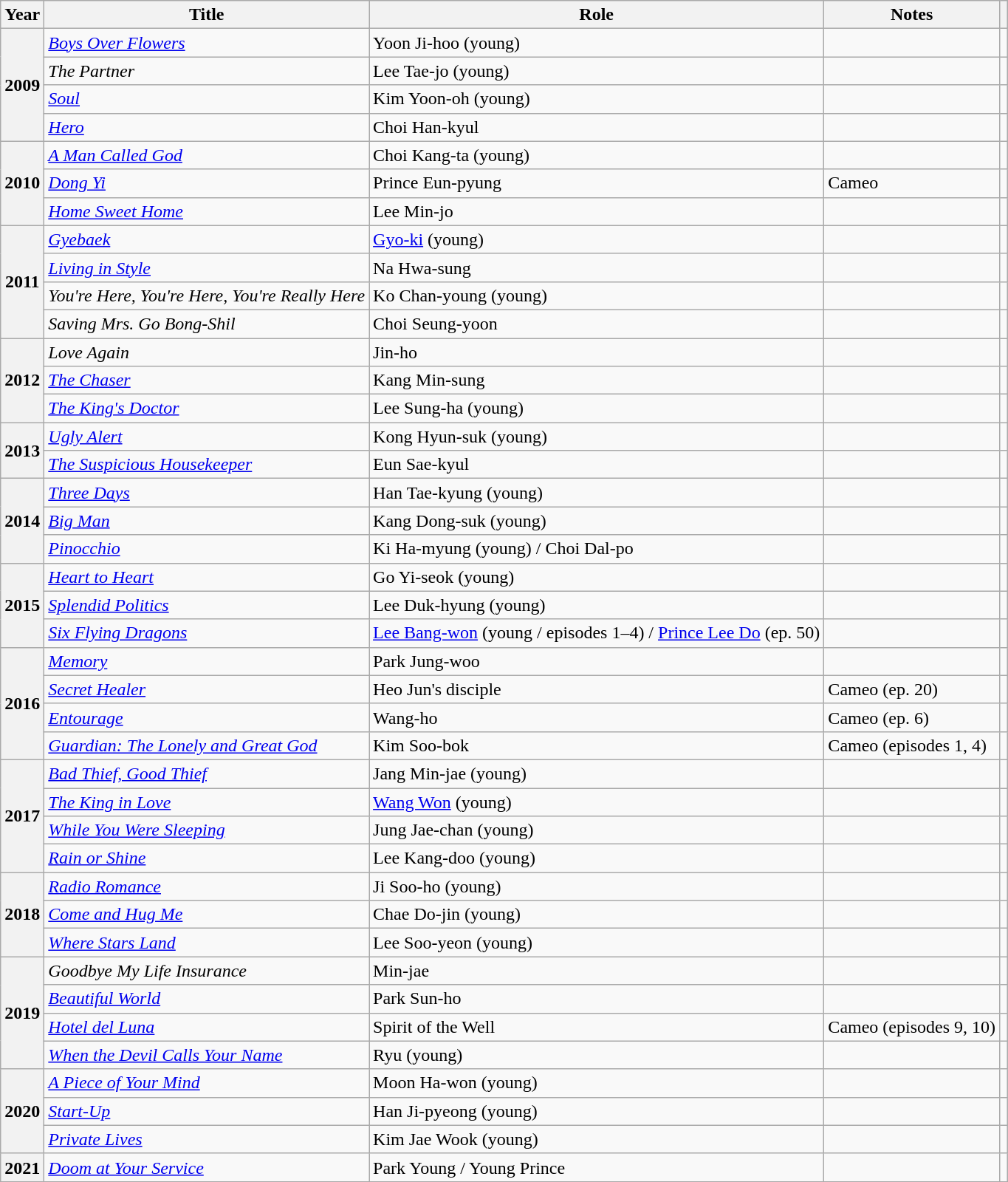<table class="wikitable sortable plainrowheaders">
<tr>
<th scope="col">Year</th>
<th scope="col">Title</th>
<th scope="col">Role</th>
<th scope="col">Notes</th>
<th scope="col" class="unsortable"></th>
</tr>
<tr>
<th scope="row" rowspan="4">2009</th>
<td><em><a href='#'>Boys Over Flowers</a></em></td>
<td>Yoon Ji-hoo (young)</td>
<td></td>
<td></td>
</tr>
<tr>
<td><em>The Partner</em></td>
<td>Lee Tae-jo (young)</td>
<td></td>
<td></td>
</tr>
<tr>
<td><em><a href='#'>Soul</a></em></td>
<td>Kim Yoon-oh (young)</td>
<td></td>
<td></td>
</tr>
<tr>
<td><em><a href='#'>Hero</a></em></td>
<td>Choi Han-kyul</td>
<td></td>
<td></td>
</tr>
<tr>
<th scope="row" rowspan="3">2010</th>
<td><em><a href='#'>A Man Called God</a></em></td>
<td>Choi Kang-ta (young)</td>
<td></td>
<td></td>
</tr>
<tr>
<td><em><a href='#'>Dong Yi</a></em></td>
<td>Prince Eun-pyung</td>
<td>Cameo</td>
<td></td>
</tr>
<tr>
<td><em><a href='#'>Home Sweet Home</a></em></td>
<td>Lee Min-jo</td>
<td></td>
<td></td>
</tr>
<tr>
<th scope="row" rowspan="4">2011</th>
<td><em><a href='#'>Gyebaek</a></em></td>
<td><a href='#'>Gyo-ki</a> (young)</td>
<td></td>
<td></td>
</tr>
<tr>
<td><em><a href='#'>Living in Style</a></em></td>
<td>Na Hwa-sung</td>
<td></td>
<td></td>
</tr>
<tr>
<td><em>You're Here, You're Here, You're Really Here</em></td>
<td>Ko Chan-young (young)</td>
<td></td>
<td></td>
</tr>
<tr>
<td><em>Saving Mrs. Go Bong-Shil</em></td>
<td>Choi Seung-yoon</td>
<td></td>
<td></td>
</tr>
<tr>
<th scope="row" rowspan="3">2012</th>
<td><em>Love Again</em></td>
<td>Jin-ho</td>
<td></td>
<td></td>
</tr>
<tr>
<td><em><a href='#'>The Chaser</a></em></td>
<td>Kang Min-sung</td>
<td></td>
<td></td>
</tr>
<tr>
<td><em><a href='#'>The King's Doctor</a></em></td>
<td>Lee Sung-ha (young)</td>
<td></td>
<td></td>
</tr>
<tr>
<th scope="row" rowspan="2">2013</th>
<td><em><a href='#'>Ugly Alert</a></em></td>
<td>Kong Hyun-suk (young)</td>
<td></td>
<td></td>
</tr>
<tr>
<td><em><a href='#'>The Suspicious Housekeeper</a></em></td>
<td>Eun Sae-kyul</td>
<td></td>
<td></td>
</tr>
<tr>
<th scope="row" rowspan="3">2014</th>
<td><em><a href='#'>Three Days</a></em></td>
<td>Han Tae-kyung (young)</td>
<td></td>
<td></td>
</tr>
<tr>
<td><em><a href='#'>Big Man</a></em></td>
<td>Kang Dong-suk (young)</td>
<td></td>
<td></td>
</tr>
<tr>
<td><em><a href='#'>Pinocchio</a></em></td>
<td>Ki Ha-myung (young) / Choi Dal-po</td>
<td></td>
<td></td>
</tr>
<tr>
<th scope="row" rowspan="3">2015</th>
<td><em><a href='#'>Heart to Heart</a></em></td>
<td>Go Yi-seok (young)</td>
<td></td>
<td></td>
</tr>
<tr>
<td><em><a href='#'>Splendid Politics</a></em></td>
<td>Lee Duk-hyung (young)</td>
<td></td>
<td></td>
</tr>
<tr>
<td><em><a href='#'>Six Flying Dragons</a></em></td>
<td><a href='#'>Lee Bang-won</a> (young / episodes 1–4) / <a href='#'>Prince Lee Do</a> (ep. 50)</td>
<td></td>
<td></td>
</tr>
<tr>
<th scope="row" rowspan="4">2016</th>
<td><em><a href='#'>Memory</a></em></td>
<td>Park Jung-woo</td>
<td></td>
<td></td>
</tr>
<tr>
<td><em><a href='#'>Secret Healer</a></em></td>
<td>Heo Jun's disciple</td>
<td>Cameo (ep. 20)</td>
<td></td>
</tr>
<tr>
<td><em><a href='#'>Entourage</a></em></td>
<td>Wang-ho</td>
<td>Cameo	 (ep. 6)</td>
<td></td>
</tr>
<tr>
<td><em><a href='#'>Guardian: The Lonely and Great God</a></em></td>
<td>Kim Soo-bok</td>
<td>Cameo (episodes 1, 4)</td>
<td style="text-align:center"></td>
</tr>
<tr>
<th scope="row"  rowspan="4">2017</th>
<td><em><a href='#'>Bad Thief, Good Thief</a></em></td>
<td>Jang Min-jae (young)</td>
<td></td>
<td style="text-align:center"></td>
</tr>
<tr>
<td><em><a href='#'>The King in Love</a></em></td>
<td><a href='#'>Wang Won</a> (young)</td>
<td></td>
<td style="text-align:center"></td>
</tr>
<tr>
<td><em><a href='#'>While You Were Sleeping</a></em></td>
<td>Jung Jae-chan (young)</td>
<td></td>
<td style="text-align:center"></td>
</tr>
<tr>
<td><em><a href='#'>Rain or Shine</a></em></td>
<td>Lee Kang-doo (young)</td>
<td></td>
<td style="text-align:center"></td>
</tr>
<tr>
<th scope="row"  rowspan="3">2018</th>
<td><em><a href='#'>Radio Romance</a></em></td>
<td>Ji Soo-ho (young)</td>
<td></td>
<td style="text-align:center"></td>
</tr>
<tr>
<td><em><a href='#'>Come and Hug Me</a></em></td>
<td>Chae Do-jin (young)</td>
<td></td>
<td style="text-align:center"></td>
</tr>
<tr>
<td><em><a href='#'>Where Stars Land</a></em></td>
<td>Lee Soo-yeon (young)</td>
<td></td>
<td style="text-align:center"></td>
</tr>
<tr>
<th scope="row" rowspan="4">2019</th>
<td><em>Goodbye My Life Insurance</em></td>
<td>Min-jae</td>
<td></td>
<td style="text-align:center"></td>
</tr>
<tr>
<td><em><a href='#'>Beautiful World</a></em></td>
<td>Park Sun-ho</td>
<td></td>
<td style="text-align:center"></td>
</tr>
<tr>
<td><em><a href='#'>Hotel del Luna</a></em></td>
<td>Spirit of the Well</td>
<td>Cameo (episodes 9, 10)</td>
<td style="text-align:center"></td>
</tr>
<tr>
<td><em><a href='#'>When the Devil Calls Your Name</a></em></td>
<td>Ryu (young)</td>
<td></td>
<td></td>
</tr>
<tr>
<th scope="row" rowspan="3">2020</th>
<td><em><a href='#'>A Piece of Your Mind</a></em></td>
<td>Moon Ha-won (young)</td>
<td></td>
<td></td>
</tr>
<tr>
<td><em><a href='#'>Start-Up</a></em></td>
<td>Han Ji-pyeong (young)</td>
<td></td>
<td></td>
</tr>
<tr>
<td><em><a href='#'>Private Lives</a></em></td>
<td>Kim Jae Wook (young)</td>
<td></td>
<td></td>
</tr>
<tr>
<th scope="row">2021</th>
<td><em><a href='#'>Doom at Your Service</a></em></td>
<td>Park Young / Young Prince</td>
<td></td>
<td style="text-align:center"></td>
</tr>
<tr>
</tr>
</table>
